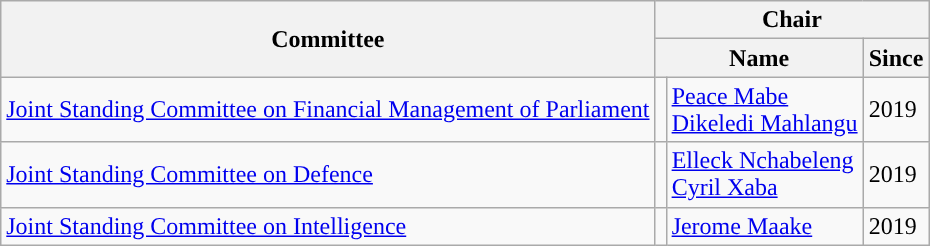<table class="wikitable">
<tr>
<th rowspan="2">Committee</th>
<th colspan="3">Chair</th>
</tr>
<tr>
<th colspan="2">Name</th>
<th>Since</th>
</tr>
<tr>
<td><a href='#'>Joint Standing Committee on Financial Management of Parliament</a></td>
<td style="background:"></td>
<td><a href='#'>Peace Mabe</a> <br><a href='#'>Dikeledi Mahlangu</a></td>
<td>2019</td>
</tr>
<tr>
<td><a href='#'>Joint Standing Committee on Defence</a></td>
<td style="background:"></td>
<td><a href='#'>Elleck Nchabeleng</a><br><a href='#'>Cyril Xaba</a></td>
<td>2019</td>
</tr>
<tr>
<td><a href='#'>Joint Standing Committee on Intelligence</a></td>
<td style="background:"></td>
<td><a href='#'>Jerome Maake</a></td>
<td>2019</td>
</tr>
</table>
